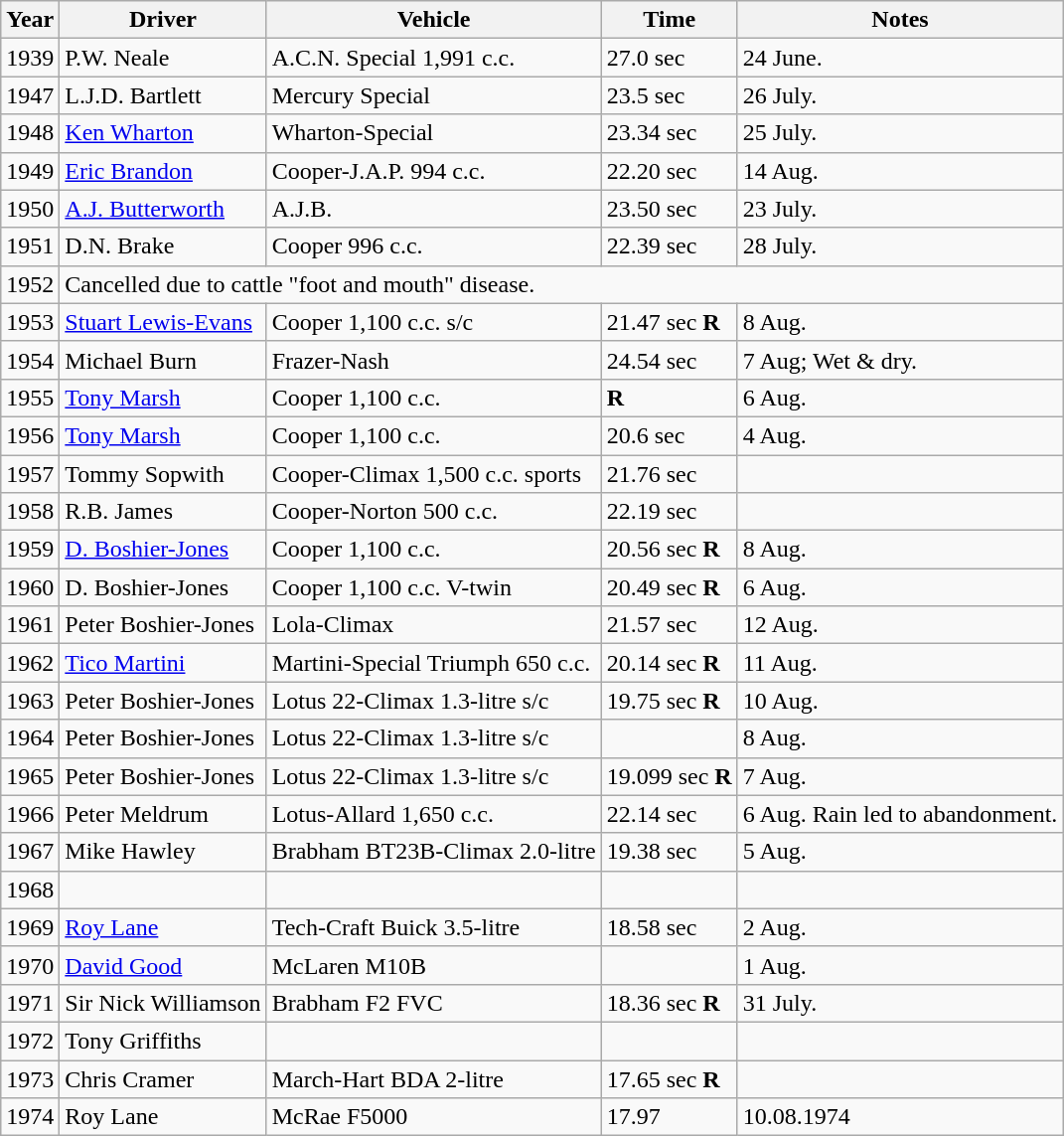<table class="wikitable">
<tr>
<th width="*">Year</th>
<th width="*">Driver</th>
<th width="*">Vehicle</th>
<th width="*">Time</th>
<th width="*">Notes</th>
</tr>
<tr>
<td>1939</td>
<td>P.W. Neale</td>
<td>A.C.N. Special 1,991 c.c.</td>
<td>27.0 sec</td>
<td>24 June.</td>
</tr>
<tr>
<td>1947</td>
<td>L.J.D. Bartlett</td>
<td>Mercury Special</td>
<td>23.5 sec</td>
<td> 26 July.</td>
</tr>
<tr>
<td>1948</td>
<td><a href='#'>Ken Wharton</a></td>
<td>Wharton-Special</td>
<td>23.34 sec</td>
<td> 25 July.</td>
</tr>
<tr>
<td>1949</td>
<td><a href='#'>Eric Brandon</a></td>
<td>Cooper-J.A.P. 994 c.c.</td>
<td>22.20 sec</td>
<td> 14 Aug.</td>
</tr>
<tr>
<td>1950</td>
<td><a href='#'>A.J. Butterworth</a></td>
<td>A.J.B.</td>
<td>23.50 sec</td>
<td> 23 July.</td>
</tr>
<tr>
<td>1951</td>
<td>D.N. Brake</td>
<td>Cooper 996 c.c.</td>
<td>22.39 sec</td>
<td> 28 July.</td>
</tr>
<tr>
<td>1952</td>
<td colspan=4> Cancelled due to cattle "foot and mouth" disease.</td>
</tr>
<tr>
<td>1953</td>
<td><a href='#'>Stuart Lewis-Evans</a></td>
<td>Cooper 1,100 c.c. s/c</td>
<td>21.47 sec <strong>R</strong></td>
<td> 8 Aug.</td>
</tr>
<tr>
<td>1954</td>
<td>Michael Burn</td>
<td>Frazer-Nash</td>
<td>24.54 sec</td>
<td> 7 Aug; Wet & dry.</td>
</tr>
<tr>
<td>1955</td>
<td><a href='#'>Tony Marsh</a></td>
<td>Cooper 1,100 c.c.</td>
<td><strong>R</strong></td>
<td> 6 Aug.</td>
</tr>
<tr>
<td>1956</td>
<td><a href='#'>Tony Marsh</a></td>
<td>Cooper 1,100 c.c.</td>
<td>20.6 sec</td>
<td> 4 Aug.</td>
</tr>
<tr>
<td>1957</td>
<td>Tommy Sopwith</td>
<td>Cooper-Climax 1,500 c.c. sports</td>
<td>21.76 sec</td>
<td></td>
</tr>
<tr>
<td>1958</td>
<td>R.B. James</td>
<td>Cooper-Norton 500 c.c.</td>
<td>22.19 sec</td>
<td></td>
</tr>
<tr>
<td>1959</td>
<td><a href='#'>D. Boshier-Jones</a></td>
<td>Cooper 1,100 c.c.</td>
<td>20.56 sec <strong>R</strong></td>
<td> 8 Aug.</td>
</tr>
<tr>
<td>1960</td>
<td>D. Boshier-Jones</td>
<td>Cooper 1,100 c.c. V-twin</td>
<td>20.49 sec <strong>R</strong></td>
<td> 6 Aug.</td>
</tr>
<tr>
<td>1961</td>
<td>Peter Boshier-Jones</td>
<td>Lola-Climax</td>
<td>21.57 sec</td>
<td> 12 Aug.</td>
</tr>
<tr>
<td>1962</td>
<td><a href='#'>Tico Martini</a></td>
<td>Martini-Special Triumph 650 c.c.</td>
<td>20.14 sec <strong>R</strong></td>
<td> 11 Aug.</td>
</tr>
<tr>
<td>1963</td>
<td>Peter Boshier-Jones</td>
<td>Lotus 22-Climax 1.3-litre s/c</td>
<td>19.75 sec <strong>R</strong></td>
<td> 10 Aug.</td>
</tr>
<tr>
<td>1964</td>
<td>Peter Boshier-Jones</td>
<td>Lotus 22-Climax 1.3-litre s/c</td>
<td></td>
<td> 8 Aug.</td>
</tr>
<tr>
<td>1965</td>
<td>Peter Boshier-Jones</td>
<td>Lotus 22-Climax 1.3-litre s/c</td>
<td>19.099 sec <strong>R</strong></td>
<td> 7 Aug.</td>
</tr>
<tr>
<td>1966</td>
<td>Peter Meldrum</td>
<td>Lotus-Allard 1,650 c.c.</td>
<td>22.14 sec</td>
<td> 6 Aug. Rain led to abandonment.</td>
</tr>
<tr>
<td>1967</td>
<td>Mike Hawley</td>
<td>Brabham BT23B-Climax 2.0-litre</td>
<td>19.38 sec</td>
<td> 5 Aug.</td>
</tr>
<tr>
<td>1968</td>
<td></td>
<td></td>
<td></td>
<td></td>
</tr>
<tr>
<td>1969</td>
<td><a href='#'>Roy Lane</a></td>
<td>Tech-Craft Buick 3.5-litre</td>
<td>18.58 sec</td>
<td> 2 Aug.</td>
</tr>
<tr>
<td>1970</td>
<td><a href='#'>David Good</a></td>
<td>McLaren M10B</td>
<td></td>
<td> 1 Aug.</td>
</tr>
<tr>
<td>1971</td>
<td>Sir Nick Williamson</td>
<td>Brabham F2 FVC</td>
<td>18.36 sec <strong>R</strong></td>
<td> 31 July.</td>
</tr>
<tr>
<td>1972</td>
<td>Tony Griffiths</td>
<td></td>
<td></td>
<td></td>
</tr>
<tr>
<td>1973</td>
<td>Chris Cramer</td>
<td>March-Hart BDA 2-litre</td>
<td>17.65 sec <strong>R</strong></td>
<td></td>
</tr>
<tr>
<td>1974</td>
<td>Roy Lane</td>
<td>McRae F5000</td>
<td>17.97</td>
<td>10.08.1974</td>
</tr>
</table>
